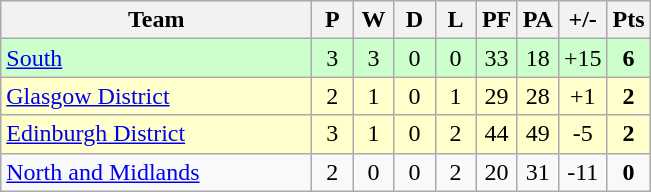<table class="wikitable" style="text-align: center;">
<tr>
<th width="200">Team</th>
<th width="20">P</th>
<th width="20">W</th>
<th width="20">D</th>
<th width="20">L</th>
<th width="20">PF</th>
<th width="20">PA</th>
<th width="25">+/-</th>
<th width="20">Pts</th>
</tr>
<tr bgcolor="#ccffcc">
<td align="left"><a href='#'>South</a></td>
<td>3</td>
<td>3</td>
<td>0</td>
<td>0</td>
<td>33</td>
<td>18</td>
<td>+15</td>
<td><strong>6</strong></td>
</tr>
<tr bgcolor="#ffffcc">
<td align="left"><a href='#'>Glasgow District</a></td>
<td>2</td>
<td>1</td>
<td>0</td>
<td>1</td>
<td>29</td>
<td>28</td>
<td>+1</td>
<td><strong>2</strong></td>
</tr>
<tr bgcolor="#ffffcc">
<td align="left"><a href='#'>Edinburgh District</a></td>
<td>3</td>
<td>1</td>
<td>0</td>
<td>2</td>
<td>44</td>
<td>49</td>
<td>-5</td>
<td><strong>2</strong></td>
</tr>
<tr>
<td align="left"><a href='#'>North and Midlands</a></td>
<td>2</td>
<td>0</td>
<td>0</td>
<td>2</td>
<td>20</td>
<td>31</td>
<td>-11</td>
<td><strong>0</strong></td>
</tr>
</table>
